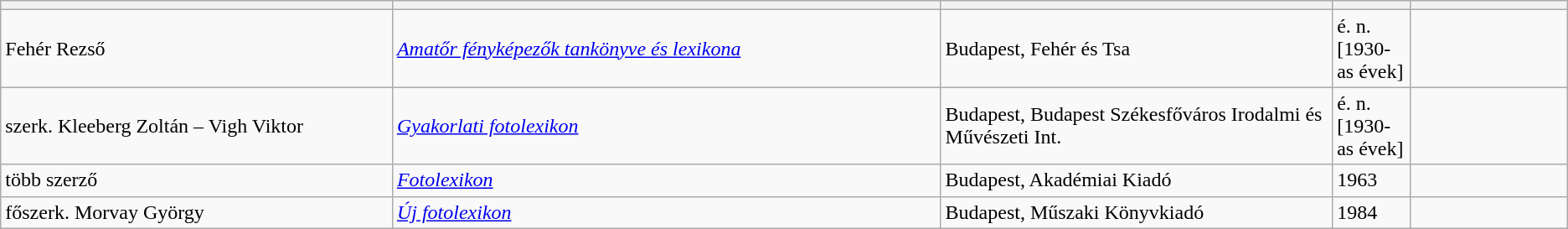<table class="wikitable sortable">
<tr>
<th bgcolor="#DAA520" width="25%"></th>
<th bgcolor="#DAA520" width="35%"></th>
<th bgcolor="#DAA520" width="25%"></th>
<th bgcolor="#DAA520" width="5%"></th>
<th bgcolor="#DAA520" width="10%"></th>
</tr>
<tr>
<td>Fehér Rezső</td>
<td><em><a href='#'>Amatőr fényképezők tankönyve és lexikona</a></em></td>
<td>Budapest, Fehér és Tsa</td>
<td>é. n. [1930-as évek]</td>
<td></td>
</tr>
<tr>
<td>szerk. Kleeberg Zoltán – Vigh Viktor</td>
<td><em><a href='#'>Gyakorlati fotolexikon</a></em></td>
<td>Budapest, Budapest Székesfőváros Irodalmi és Művészeti Int.</td>
<td>é. n. [1930-as évek]</td>
<td></td>
</tr>
<tr>
<td>több szerző</td>
<td><em><a href='#'>Fotolexikon</a></em></td>
<td>Budapest, Akadémiai Kiadó</td>
<td>1963</td>
<td></td>
</tr>
<tr>
<td>főszerk. Morvay György</td>
<td><em><a href='#'>Új fotolexikon</a></em></td>
<td>Budapest, Műszaki Könyvkiadó</td>
<td>1984</td>
<td></td>
</tr>
</table>
